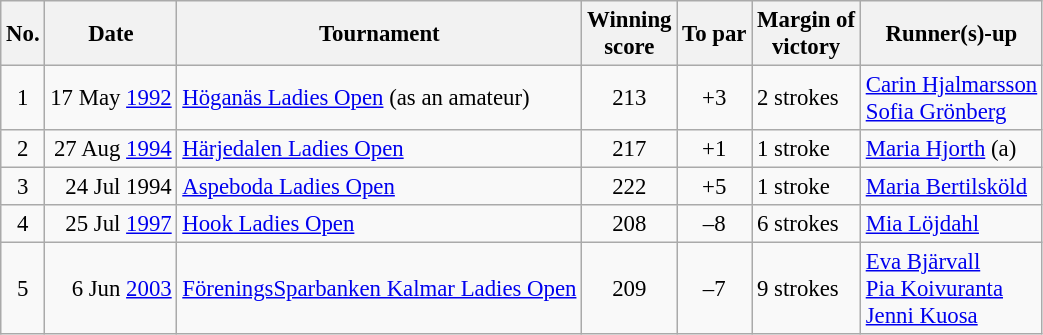<table class="wikitable" style="font-size:95%;">
<tr>
<th>No.</th>
<th>Date</th>
<th>Tournament</th>
<th>Winning<br>score</th>
<th>To par</th>
<th>Margin of<br>victory</th>
<th>Runner(s)-up</th>
</tr>
<tr>
<td align=center>1</td>
<td align=right>17 May <a href='#'>1992</a></td>
<td><a href='#'>Höganäs Ladies Open</a> (as an amateur)</td>
<td align=center>213</td>
<td align=center>+3</td>
<td>2 strokes</td>
<td> <a href='#'>Carin Hjalmarsson</a><br> <a href='#'>Sofia Grönberg</a></td>
</tr>
<tr>
<td align=center>2</td>
<td align=right>27 Aug <a href='#'>1994</a></td>
<td><a href='#'>Härjedalen Ladies Open</a></td>
<td align=center>217</td>
<td align=center>+1</td>
<td>1 stroke</td>
<td> <a href='#'>Maria Hjorth</a> (a)</td>
</tr>
<tr>
<td align=center>3</td>
<td align=right>24 Jul 1994</td>
<td><a href='#'>Aspeboda Ladies Open</a></td>
<td align=center>222</td>
<td align=center>+5</td>
<td>1 stroke</td>
<td> <a href='#'>Maria Bertilsköld</a></td>
</tr>
<tr>
<td align=center>4</td>
<td align=right>25 Jul <a href='#'>1997</a></td>
<td><a href='#'>Hook Ladies Open</a></td>
<td align=center>208</td>
<td align=center>–8</td>
<td>6 strokes</td>
<td> <a href='#'>Mia Löjdahl</a></td>
</tr>
<tr>
<td align=center>5</td>
<td align=right>6 Jun <a href='#'>2003</a></td>
<td><a href='#'>FöreningsSparbanken Kalmar Ladies Open</a></td>
<td align=center>209</td>
<td align=center>–7</td>
<td>9 strokes</td>
<td> <a href='#'>Eva Bjärvall</a><br> <a href='#'>Pia Koivuranta</a><br> <a href='#'>Jenni Kuosa</a></td>
</tr>
</table>
